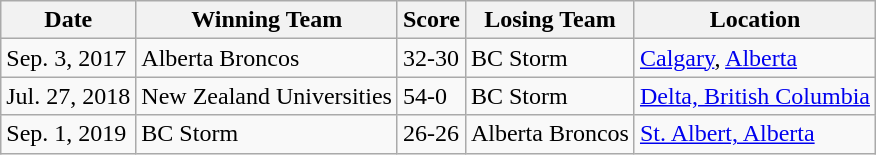<table class="wikitable">
<tr>
<th>Date</th>
<th>Winning Team</th>
<th>Score</th>
<th>Losing Team</th>
<th>Location</th>
</tr>
<tr>
<td>Sep. 3, 2017</td>
<td>Alberta Broncos</td>
<td>32-30</td>
<td>BC Storm</td>
<td><a href='#'>Calgary</a>, <a href='#'>Alberta</a></td>
</tr>
<tr>
<td>Jul. 27, 2018</td>
<td>New Zealand Universities</td>
<td>54-0</td>
<td>BC Storm</td>
<td><a href='#'>Delta, British Columbia</a></td>
</tr>
<tr>
<td>Sep. 1, 2019</td>
<td>BC Storm</td>
<td>26-26</td>
<td>Alberta Broncos</td>
<td><a href='#'>St. Albert, Alberta</a></td>
</tr>
</table>
